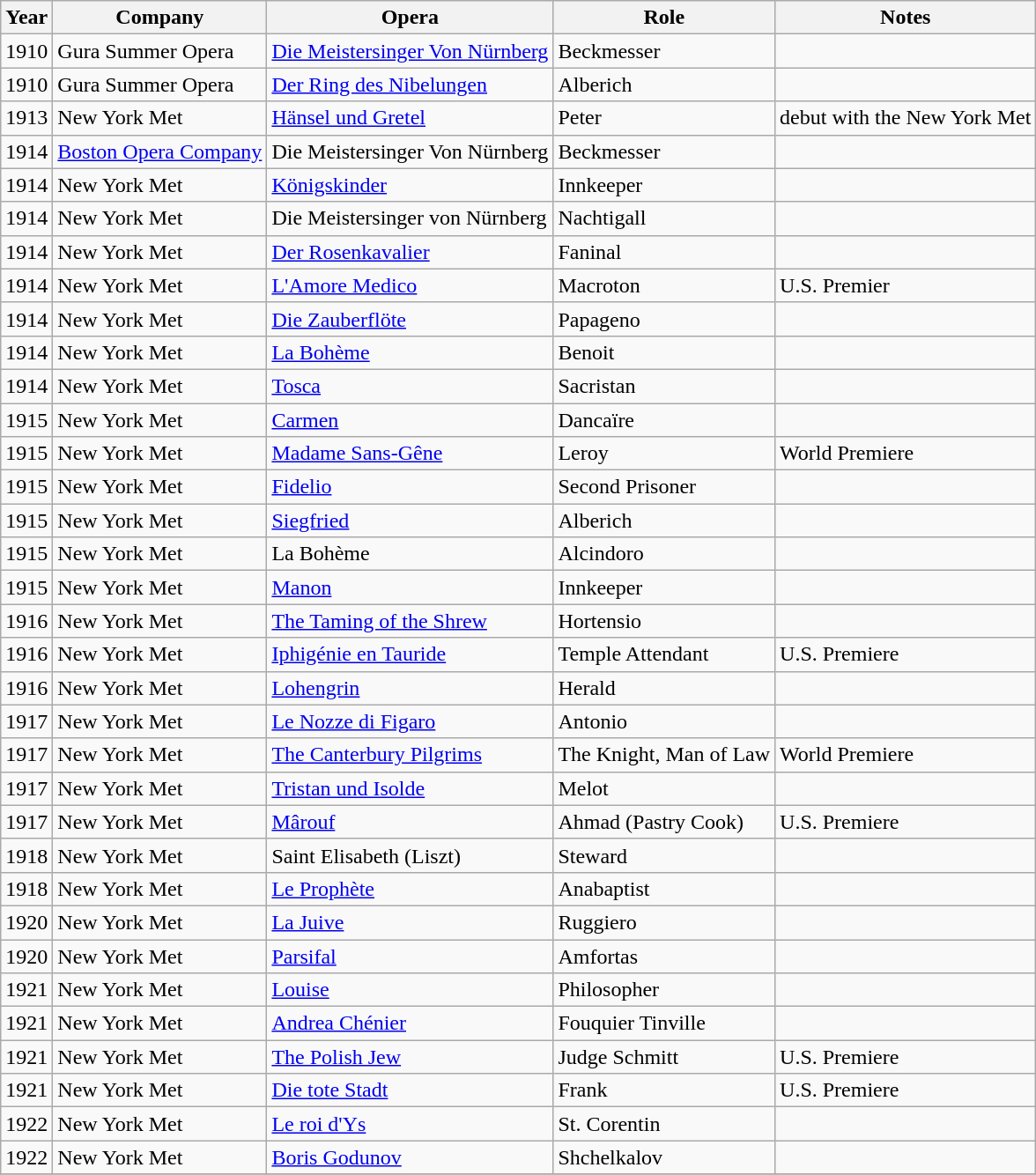<table class=wikitable>
<tr>
<th>Year</th>
<th>Company</th>
<th>Opera</th>
<th>Role</th>
<th>Notes</th>
</tr>
<tr>
<td>1910</td>
<td>Gura Summer Opera</td>
<td><a href='#'>Die Meistersinger Von Nürnberg</a></td>
<td>Beckmesser</td>
<td></td>
</tr>
<tr>
<td>1910</td>
<td>Gura Summer Opera</td>
<td><a href='#'>Der Ring des Nibelungen</a></td>
<td>Alberich</td>
<td></td>
</tr>
<tr>
<td>1913</td>
<td>New York Met</td>
<td><a href='#'>Hänsel und Gretel</a></td>
<td>Peter</td>
<td>debut with the New York Met</td>
</tr>
<tr>
<td>1914</td>
<td><a href='#'>Boston Opera Company</a></td>
<td>Die Meistersinger Von Nürnberg</td>
<td>Beckmesser</td>
<td></td>
</tr>
<tr>
<td>1914</td>
<td>New York Met</td>
<td><a href='#'>Königskinder</a></td>
<td>Innkeeper</td>
<td></td>
</tr>
<tr>
<td>1914</td>
<td>New York Met</td>
<td>Die Meistersinger von Nürnberg</td>
<td>Nachtigall</td>
<td></td>
</tr>
<tr>
<td>1914</td>
<td>New York Met</td>
<td><a href='#'>Der Rosenkavalier</a></td>
<td>Faninal</td>
<td></td>
</tr>
<tr>
<td>1914</td>
<td>New York Met</td>
<td><a href='#'>L'Amore Medico</a></td>
<td>Macroton</td>
<td>U.S. Premier </td>
</tr>
<tr>
<td>1914</td>
<td>New York Met</td>
<td><a href='#'>Die Zauberflöte</a></td>
<td>Papageno</td>
<td></td>
</tr>
<tr>
<td>1914</td>
<td>New York Met</td>
<td><a href='#'>La Bohème</a></td>
<td>Benoit</td>
<td></td>
</tr>
<tr>
<td>1914</td>
<td>New York Met</td>
<td><a href='#'>Tosca</a></td>
<td>Sacristan</td>
<td></td>
</tr>
<tr>
<td>1915</td>
<td>New York Met</td>
<td><a href='#'>Carmen</a></td>
<td>Dancaïre</td>
<td></td>
</tr>
<tr>
<td>1915</td>
<td>New York Met</td>
<td><a href='#'>Madame Sans-Gêne</a></td>
<td>Leroy</td>
<td>World Premiere</td>
</tr>
<tr>
<td>1915</td>
<td>New York Met</td>
<td><a href='#'>Fidelio</a></td>
<td>Second Prisoner</td>
<td></td>
</tr>
<tr>
<td>1915</td>
<td>New York Met</td>
<td><a href='#'>Siegfried</a></td>
<td>Alberich</td>
<td></td>
</tr>
<tr>
<td>1915</td>
<td>New York Met</td>
<td>La Bohème</td>
<td>Alcindoro</td>
<td></td>
</tr>
<tr>
<td>1915</td>
<td>New York Met</td>
<td><a href='#'>Manon</a></td>
<td>Innkeeper</td>
<td></td>
</tr>
<tr>
<td>1916</td>
<td>New York Met</td>
<td><a href='#'>The Taming of the Shrew</a></td>
<td>Hortensio</td>
<td></td>
</tr>
<tr>
<td>1916</td>
<td>New York Met</td>
<td><a href='#'>Iphigénie en Tauride</a></td>
<td>Temple Attendant</td>
<td>U.S. Premiere</td>
</tr>
<tr>
<td>1916</td>
<td>New York Met</td>
<td><a href='#'>Lohengrin</a></td>
<td>Herald</td>
<td></td>
</tr>
<tr>
<td>1917</td>
<td>New York Met</td>
<td><a href='#'>Le Nozze di Figaro</a></td>
<td>Antonio</td>
<td></td>
</tr>
<tr>
<td>1917</td>
<td>New York Met</td>
<td><a href='#'>The Canterbury Pilgrims</a></td>
<td>The Knight, Man of Law</td>
<td>World Premiere </td>
</tr>
<tr>
<td>1917</td>
<td>New York Met</td>
<td><a href='#'>Tristan und Isolde</a></td>
<td>Melot</td>
<td></td>
</tr>
<tr>
<td>1917</td>
<td>New York Met</td>
<td><a href='#'>Mârouf</a></td>
<td>Ahmad (Pastry Cook)</td>
<td>U.S. Premiere</td>
</tr>
<tr>
<td>1918</td>
<td>New York Met</td>
<td>Saint Elisabeth (Liszt)</td>
<td>Steward</td>
<td></td>
</tr>
<tr>
<td>1918</td>
<td>New York Met</td>
<td><a href='#'>Le Prophète</a></td>
<td>Anabaptist</td>
<td></td>
</tr>
<tr>
<td>1920</td>
<td>New York Met</td>
<td><a href='#'>La Juive</a></td>
<td>Ruggiero</td>
<td></td>
</tr>
<tr>
<td>1920</td>
<td>New York Met</td>
<td><a href='#'>Parsifal</a></td>
<td>Amfortas</td>
<td></td>
</tr>
<tr>
<td>1921</td>
<td>New York Met</td>
<td><a href='#'>Louise</a></td>
<td>Philosopher</td>
<td></td>
</tr>
<tr>
<td>1921</td>
<td>New York Met</td>
<td><a href='#'>Andrea Chénier</a></td>
<td>Fouquier Tinville</td>
<td></td>
</tr>
<tr>
<td>1921</td>
<td>New York Met</td>
<td><a href='#'>The Polish Jew</a></td>
<td>Judge Schmitt</td>
<td>U.S. Premiere</td>
</tr>
<tr>
<td>1921</td>
<td>New York Met</td>
<td><a href='#'>Die tote Stadt</a></td>
<td>Frank</td>
<td>U.S. Premiere</td>
</tr>
<tr>
<td>1922</td>
<td>New York Met</td>
<td><a href='#'>Le roi d'Ys</a></td>
<td>St. Corentin</td>
<td></td>
</tr>
<tr>
<td>1922</td>
<td>New York Met</td>
<td><a href='#'>Boris Godunov</a></td>
<td>Shchelkalov</td>
<td></td>
</tr>
<tr>
</tr>
</table>
